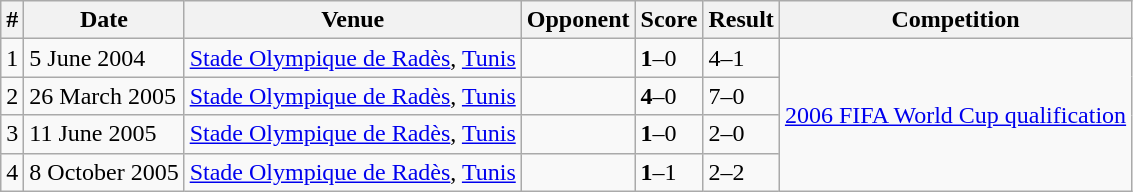<table class="wikitable" style="text-align:left;">
<tr>
<th>#</th>
<th>Date</th>
<th>Venue</th>
<th>Opponent</th>
<th>Score</th>
<th>Result</th>
<th>Competition</th>
</tr>
<tr>
<td>1</td>
<td>5 June 2004</td>
<td><a href='#'>Stade Olympique de Radès</a>, <a href='#'>Tunis</a></td>
<td></td>
<td><strong>1</strong>–0</td>
<td>4–1</td>
<td rowspan="4"><a href='#'>2006 FIFA World Cup qualification</a></td>
</tr>
<tr>
<td>2</td>
<td>26 March 2005</td>
<td><a href='#'>Stade Olympique de Radès</a>, <a href='#'>Tunis</a></td>
<td></td>
<td><strong>4</strong>–0</td>
<td>7–0</td>
</tr>
<tr>
<td>3</td>
<td>11 June 2005</td>
<td><a href='#'>Stade Olympique de Radès</a>, <a href='#'>Tunis</a></td>
<td></td>
<td><strong>1</strong>–0</td>
<td>2–0</td>
</tr>
<tr>
<td>4</td>
<td>8 October 2005</td>
<td><a href='#'>Stade Olympique de Radès</a>, <a href='#'>Tunis</a></td>
<td></td>
<td><strong>1</strong>–1</td>
<td>2–2</td>
</tr>
</table>
